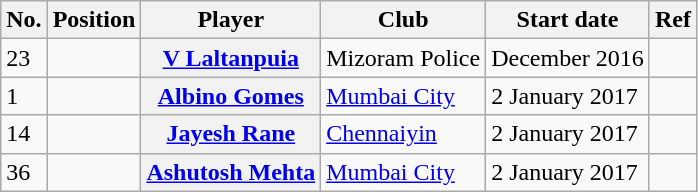<table class="wikitable plainrowheaders" style="text-align:center; text-align:left">
<tr>
<th>No.</th>
<th scope="col">Position</th>
<th scope="col">Player</th>
<th scope="col">Club</th>
<th scope="col">Start date</th>
<th scope="col">Ref</th>
</tr>
<tr>
<td>23</td>
<td></td>
<th scope="row"> <a href='#'>V Laltanpuia</a></th>
<td> Mizoram Police</td>
<td>December 2016</td>
<td></td>
</tr>
<tr>
<td>1</td>
<td></td>
<th scope="row"> <a href='#'>Albino Gomes</a></th>
<td> <a href='#'>Mumbai City</a></td>
<td>2 January 2017</td>
<td></td>
</tr>
<tr>
<td>14</td>
<td></td>
<th scope="row"> <a href='#'>Jayesh Rane</a></th>
<td> <a href='#'>Chennaiyin</a></td>
<td>2 January 2017</td>
<td></td>
</tr>
<tr>
<td>36</td>
<td></td>
<th scope="row"> <a href='#'>Ashutosh Mehta</a></th>
<td> <a href='#'>Mumbai City</a></td>
<td>2 January 2017</td>
<td></td>
</tr>
</table>
